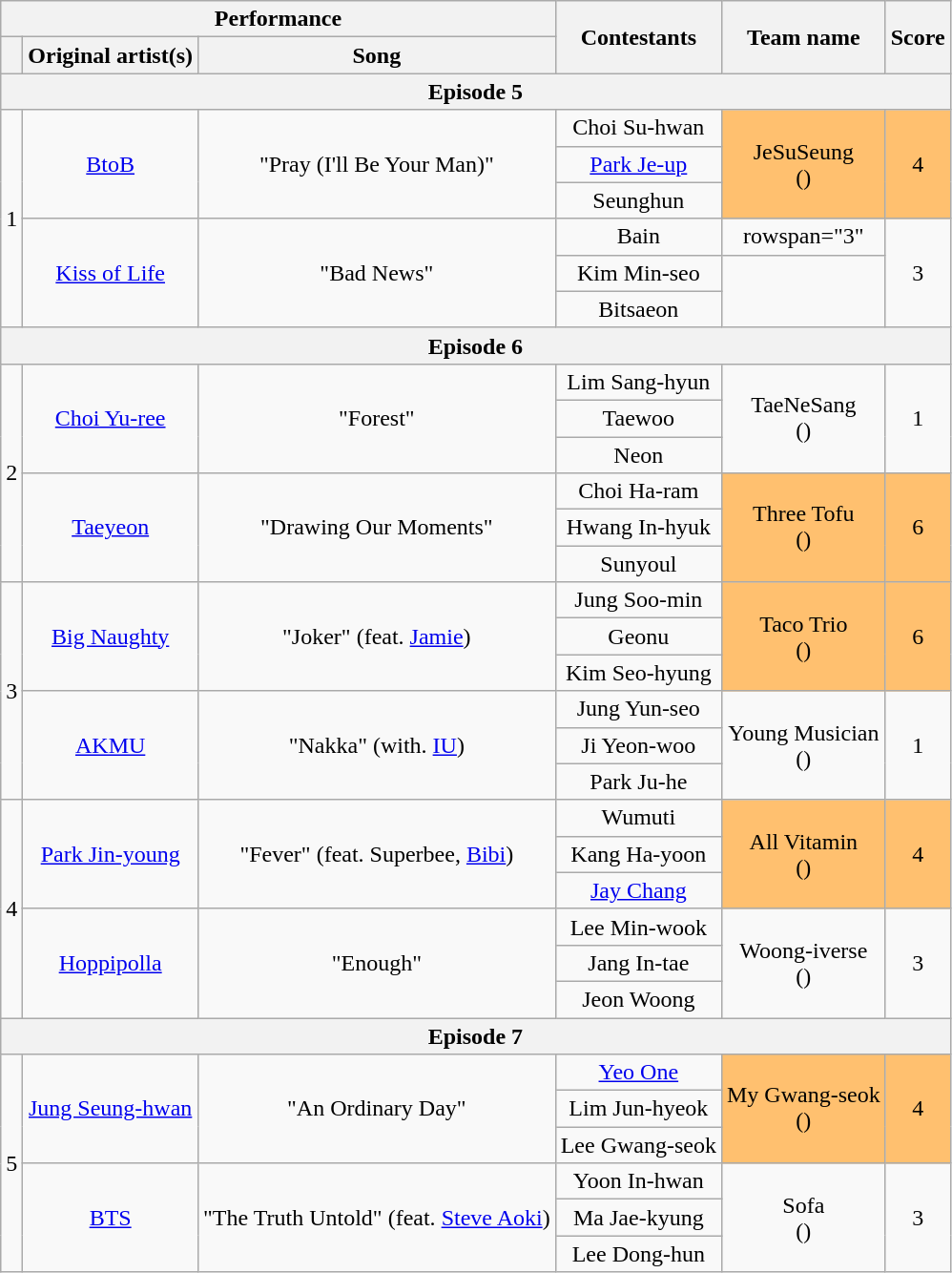<table class="wikitable" style="text-align:center">
<tr>
<th colspan="3">Performance</th>
<th rowspan="2">Contestants </th>
<th rowspan="2">Team name</th>
<th rowspan="2">Score</th>
</tr>
<tr>
<th></th>
<th>Original artist(s)</th>
<th>Song</th>
</tr>
<tr>
<th colspan="6">Episode 5</th>
</tr>
<tr>
<td rowspan="6">1</td>
<td rowspan="3"><a href='#'>BtoB</a></td>
<td rowspan="3">"Pray (I'll Be Your Man)"<br></td>
<td>Choi Su-hwan</td>
<td rowspan="3" style="background:#FFC06F">JeSuSeung<br>()</td>
<td rowspan="3" style="background:#FFC06F">4</td>
</tr>
<tr>
<td><a href='#'>Park Je-up</a></td>
</tr>
<tr>
<td>Seunghun</td>
</tr>
<tr>
<td rowspan="3"><a href='#'>Kiss of Life</a></td>
<td rowspan="3">"Bad News"</td>
<td>Bain</td>
<td>rowspan="3" </td>
<td rowspan="3">3</td>
</tr>
<tr>
<td>Kim Min-seo</td>
</tr>
<tr>
<td>Bitsaeon</td>
</tr>
<tr>
<th colspan="6">Episode 6</th>
</tr>
<tr>
<td rowspan="6">2</td>
<td rowspan="3"><a href='#'>Choi Yu-ree</a></td>
<td rowspan="3">"Forest"<br></td>
<td>Lim Sang-hyun</td>
<td rowspan="3">TaeNeSang<br>()</td>
<td rowspan="3">1</td>
</tr>
<tr>
<td>Taewoo</td>
</tr>
<tr>
<td>Neon</td>
</tr>
<tr>
<td rowspan="3"><a href='#'>Taeyeon</a></td>
<td rowspan="3">"Drawing Our Moments"<br></td>
<td>Choi Ha-ram</td>
<td rowspan="3" style="background:#FFC06F">Three Tofu<br>()</td>
<td rowspan="3" style="background:#FFC06F">6</td>
</tr>
<tr>
<td>Hwang In-hyuk</td>
</tr>
<tr>
<td>Sunyoul</td>
</tr>
<tr>
<td rowspan="6">3</td>
<td rowspan="3"><a href='#'>Big Naughty</a></td>
<td rowspan="3">"Joker" (feat. <a href='#'>Jamie</a>)</td>
<td>Jung Soo-min</td>
<td rowspan="3" style="background:#FFC06F">Taco Trio<br>()</td>
<td rowspan="3" style="background:#FFC06F">6</td>
</tr>
<tr>
<td>Geonu</td>
</tr>
<tr>
<td>Kim Seo-hyung</td>
</tr>
<tr>
<td rowspan="3"><a href='#'>AKMU</a></td>
<td rowspan="3">"Nakka" (with. <a href='#'>IU</a>)<br></td>
<td>Jung Yun-seo</td>
<td rowspan="3">Young Musician<br>()</td>
<td rowspan="3">1</td>
</tr>
<tr>
<td>Ji Yeon-woo</td>
</tr>
<tr>
<td>Park Ju-he</td>
</tr>
<tr>
<td rowspan="6">4</td>
<td rowspan="3"><a href='#'>Park Jin-young</a></td>
<td rowspan="3">"Fever" (feat. Superbee, <a href='#'>Bibi</a>)</td>
<td>Wumuti</td>
<td rowspan="3" style="background:#FFC06F">All Vitamin<br>()</td>
<td rowspan="3" style="background:#FFC06F">4</td>
</tr>
<tr>
<td>Kang Ha-yoon</td>
</tr>
<tr>
<td><a href='#'>Jay Chang</a></td>
</tr>
<tr>
<td rowspan="3"><a href='#'>Hoppipolla</a></td>
<td rowspan="3">"Enough"<br></td>
<td>Lee Min-wook</td>
<td rowspan="3">Woong-iverse<br>()</td>
<td rowspan="3">3</td>
</tr>
<tr>
<td>Jang In-tae</td>
</tr>
<tr>
<td>Jeon Woong</td>
</tr>
<tr>
<th colspan="6">Episode 7</th>
</tr>
<tr>
<td rowspan="6">5</td>
<td rowspan="3"><a href='#'>Jung Seung-hwan</a></td>
<td rowspan="3">"An Ordinary Day"<br></td>
<td><a href='#'>Yeo One</a></td>
<td rowspan="3" style="background:#FFC06F">My Gwang-seok<br>()</td>
<td rowspan="3" style="background:#FFC06F">4</td>
</tr>
<tr>
<td>Lim Jun-hyeok</td>
</tr>
<tr>
<td>Lee Gwang-seok</td>
</tr>
<tr>
<td rowspan="3"><a href='#'>BTS</a></td>
<td rowspan="3">"The Truth Untold" (feat. <a href='#'>Steve Aoki</a>)<br></td>
<td>Yoon In-hwan</td>
<td rowspan="3">Sofa<br>()</td>
<td rowspan="3">3</td>
</tr>
<tr>
<td>Ma Jae-kyung</td>
</tr>
<tr>
<td>Lee Dong-hun</td>
</tr>
</table>
